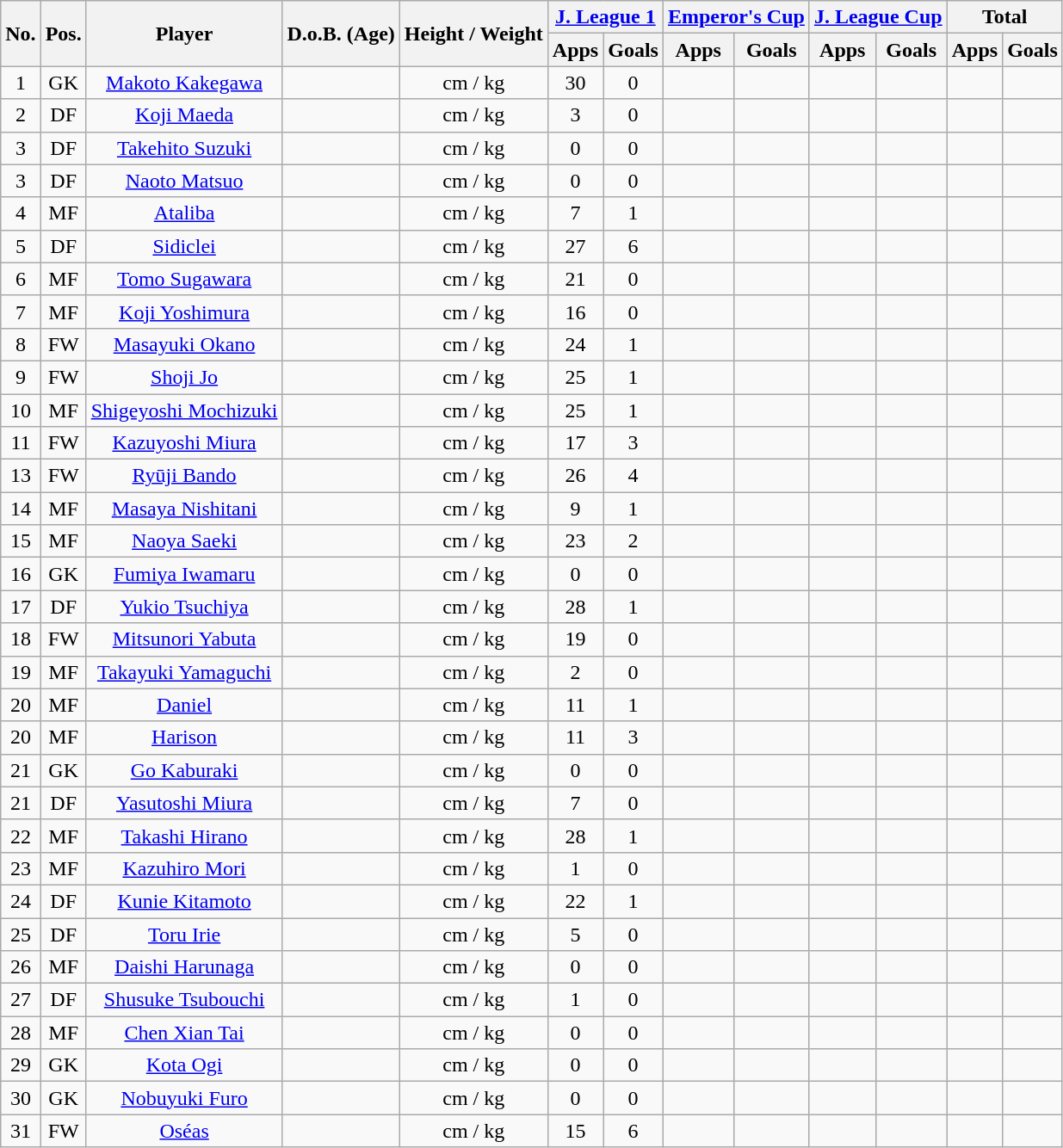<table class="wikitable" style="text-align:center;">
<tr>
<th rowspan="2">No.</th>
<th rowspan="2">Pos.</th>
<th rowspan="2">Player</th>
<th rowspan="2">D.o.B. (Age)</th>
<th rowspan="2">Height / Weight</th>
<th colspan="2"><a href='#'>J. League 1</a></th>
<th colspan="2"><a href='#'>Emperor's Cup</a></th>
<th colspan="2"><a href='#'>J. League Cup</a></th>
<th colspan="2">Total</th>
</tr>
<tr>
<th>Apps</th>
<th>Goals</th>
<th>Apps</th>
<th>Goals</th>
<th>Apps</th>
<th>Goals</th>
<th>Apps</th>
<th>Goals</th>
</tr>
<tr>
<td>1</td>
<td>GK</td>
<td><a href='#'>Makoto Kakegawa</a></td>
<td></td>
<td>cm / kg</td>
<td>30</td>
<td>0</td>
<td></td>
<td></td>
<td></td>
<td></td>
<td></td>
<td></td>
</tr>
<tr>
<td>2</td>
<td>DF</td>
<td><a href='#'>Koji Maeda</a></td>
<td></td>
<td>cm / kg</td>
<td>3</td>
<td>0</td>
<td></td>
<td></td>
<td></td>
<td></td>
<td></td>
<td></td>
</tr>
<tr>
<td>3</td>
<td>DF</td>
<td><a href='#'>Takehito Suzuki</a></td>
<td></td>
<td>cm / kg</td>
<td>0</td>
<td>0</td>
<td></td>
<td></td>
<td></td>
<td></td>
<td></td>
<td></td>
</tr>
<tr>
<td>3</td>
<td>DF</td>
<td><a href='#'>Naoto Matsuo</a></td>
<td></td>
<td>cm / kg</td>
<td>0</td>
<td>0</td>
<td></td>
<td></td>
<td></td>
<td></td>
<td></td>
<td></td>
</tr>
<tr>
<td>4</td>
<td>MF</td>
<td><a href='#'>Ataliba</a></td>
<td></td>
<td>cm / kg</td>
<td>7</td>
<td>1</td>
<td></td>
<td></td>
<td></td>
<td></td>
<td></td>
<td></td>
</tr>
<tr>
<td>5</td>
<td>DF</td>
<td><a href='#'>Sidiclei</a></td>
<td></td>
<td>cm / kg</td>
<td>27</td>
<td>6</td>
<td></td>
<td></td>
<td></td>
<td></td>
<td></td>
<td></td>
</tr>
<tr>
<td>6</td>
<td>MF</td>
<td><a href='#'>Tomo Sugawara</a></td>
<td></td>
<td>cm / kg</td>
<td>21</td>
<td>0</td>
<td></td>
<td></td>
<td></td>
<td></td>
<td></td>
<td></td>
</tr>
<tr>
<td>7</td>
<td>MF</td>
<td><a href='#'>Koji Yoshimura</a></td>
<td></td>
<td>cm / kg</td>
<td>16</td>
<td>0</td>
<td></td>
<td></td>
<td></td>
<td></td>
<td></td>
<td></td>
</tr>
<tr>
<td>8</td>
<td>FW</td>
<td><a href='#'>Masayuki Okano</a></td>
<td></td>
<td>cm / kg</td>
<td>24</td>
<td>1</td>
<td></td>
<td></td>
<td></td>
<td></td>
<td></td>
<td></td>
</tr>
<tr>
<td>9</td>
<td>FW</td>
<td><a href='#'>Shoji Jo</a></td>
<td></td>
<td>cm / kg</td>
<td>25</td>
<td>1</td>
<td></td>
<td></td>
<td></td>
<td></td>
<td></td>
<td></td>
</tr>
<tr>
<td>10</td>
<td>MF</td>
<td><a href='#'>Shigeyoshi Mochizuki</a></td>
<td></td>
<td>cm / kg</td>
<td>25</td>
<td>1</td>
<td></td>
<td></td>
<td></td>
<td></td>
<td></td>
<td></td>
</tr>
<tr>
<td>11</td>
<td>FW</td>
<td><a href='#'>Kazuyoshi Miura</a></td>
<td></td>
<td>cm / kg</td>
<td>17</td>
<td>3</td>
<td></td>
<td></td>
<td></td>
<td></td>
<td></td>
<td></td>
</tr>
<tr>
<td>13</td>
<td>FW</td>
<td><a href='#'>Ryūji Bando</a></td>
<td></td>
<td>cm / kg</td>
<td>26</td>
<td>4</td>
<td></td>
<td></td>
<td></td>
<td></td>
<td></td>
<td></td>
</tr>
<tr>
<td>14</td>
<td>MF</td>
<td><a href='#'>Masaya Nishitani</a></td>
<td></td>
<td>cm / kg</td>
<td>9</td>
<td>1</td>
<td></td>
<td></td>
<td></td>
<td></td>
<td></td>
<td></td>
</tr>
<tr>
<td>15</td>
<td>MF</td>
<td><a href='#'>Naoya Saeki</a></td>
<td></td>
<td>cm / kg</td>
<td>23</td>
<td>2</td>
<td></td>
<td></td>
<td></td>
<td></td>
<td></td>
<td></td>
</tr>
<tr>
<td>16</td>
<td>GK</td>
<td><a href='#'>Fumiya Iwamaru</a></td>
<td></td>
<td>cm / kg</td>
<td>0</td>
<td>0</td>
<td></td>
<td></td>
<td></td>
<td></td>
<td></td>
<td></td>
</tr>
<tr>
<td>17</td>
<td>DF</td>
<td><a href='#'>Yukio Tsuchiya</a></td>
<td></td>
<td>cm / kg</td>
<td>28</td>
<td>1</td>
<td></td>
<td></td>
<td></td>
<td></td>
<td></td>
<td></td>
</tr>
<tr>
<td>18</td>
<td>FW</td>
<td><a href='#'>Mitsunori Yabuta</a></td>
<td></td>
<td>cm / kg</td>
<td>19</td>
<td>0</td>
<td></td>
<td></td>
<td></td>
<td></td>
<td></td>
<td></td>
</tr>
<tr>
<td>19</td>
<td>MF</td>
<td><a href='#'>Takayuki Yamaguchi</a></td>
<td></td>
<td>cm / kg</td>
<td>2</td>
<td>0</td>
<td></td>
<td></td>
<td></td>
<td></td>
<td></td>
<td></td>
</tr>
<tr>
<td>20</td>
<td>MF</td>
<td><a href='#'>Daniel</a></td>
<td></td>
<td>cm / kg</td>
<td>11</td>
<td>1</td>
<td></td>
<td></td>
<td></td>
<td></td>
<td></td>
<td></td>
</tr>
<tr>
<td>20</td>
<td>MF</td>
<td><a href='#'>Harison</a></td>
<td></td>
<td>cm / kg</td>
<td>11</td>
<td>3</td>
<td></td>
<td></td>
<td></td>
<td></td>
<td></td>
<td></td>
</tr>
<tr>
<td>21</td>
<td>GK</td>
<td><a href='#'>Go Kaburaki</a></td>
<td></td>
<td>cm / kg</td>
<td>0</td>
<td>0</td>
<td></td>
<td></td>
<td></td>
<td></td>
<td></td>
<td></td>
</tr>
<tr>
<td>21</td>
<td>DF</td>
<td><a href='#'>Yasutoshi Miura</a></td>
<td></td>
<td>cm / kg</td>
<td>7</td>
<td>0</td>
<td></td>
<td></td>
<td></td>
<td></td>
<td></td>
<td></td>
</tr>
<tr>
<td>22</td>
<td>MF</td>
<td><a href='#'>Takashi Hirano</a></td>
<td></td>
<td>cm / kg</td>
<td>28</td>
<td>1</td>
<td></td>
<td></td>
<td></td>
<td></td>
<td></td>
<td></td>
</tr>
<tr>
<td>23</td>
<td>MF</td>
<td><a href='#'>Kazuhiro Mori</a></td>
<td></td>
<td>cm / kg</td>
<td>1</td>
<td>0</td>
<td></td>
<td></td>
<td></td>
<td></td>
<td></td>
<td></td>
</tr>
<tr>
<td>24</td>
<td>DF</td>
<td><a href='#'>Kunie Kitamoto</a></td>
<td></td>
<td>cm / kg</td>
<td>22</td>
<td>1</td>
<td></td>
<td></td>
<td></td>
<td></td>
<td></td>
<td></td>
</tr>
<tr>
<td>25</td>
<td>DF</td>
<td><a href='#'>Toru Irie</a></td>
<td></td>
<td>cm / kg</td>
<td>5</td>
<td>0</td>
<td></td>
<td></td>
<td></td>
<td></td>
<td></td>
<td></td>
</tr>
<tr>
<td>26</td>
<td>MF</td>
<td><a href='#'>Daishi Harunaga</a></td>
<td></td>
<td>cm / kg</td>
<td>0</td>
<td>0</td>
<td></td>
<td></td>
<td></td>
<td></td>
<td></td>
<td></td>
</tr>
<tr>
<td>27</td>
<td>DF</td>
<td><a href='#'>Shusuke Tsubouchi</a></td>
<td></td>
<td>cm / kg</td>
<td>1</td>
<td>0</td>
<td></td>
<td></td>
<td></td>
<td></td>
<td></td>
<td></td>
</tr>
<tr>
<td>28</td>
<td>MF</td>
<td><a href='#'>Chen Xian Tai</a></td>
<td></td>
<td>cm / kg</td>
<td>0</td>
<td>0</td>
<td></td>
<td></td>
<td></td>
<td></td>
<td></td>
<td></td>
</tr>
<tr>
<td>29</td>
<td>GK</td>
<td><a href='#'>Kota Ogi</a></td>
<td></td>
<td>cm / kg</td>
<td>0</td>
<td>0</td>
<td></td>
<td></td>
<td></td>
<td></td>
<td></td>
<td></td>
</tr>
<tr>
<td>30</td>
<td>GK</td>
<td><a href='#'>Nobuyuki Furo</a></td>
<td></td>
<td>cm / kg</td>
<td>0</td>
<td>0</td>
<td></td>
<td></td>
<td></td>
<td></td>
<td></td>
<td></td>
</tr>
<tr>
<td>31</td>
<td>FW</td>
<td><a href='#'>Oséas</a></td>
<td></td>
<td>cm / kg</td>
<td>15</td>
<td>6</td>
<td></td>
<td></td>
<td></td>
<td></td>
<td></td>
<td></td>
</tr>
</table>
